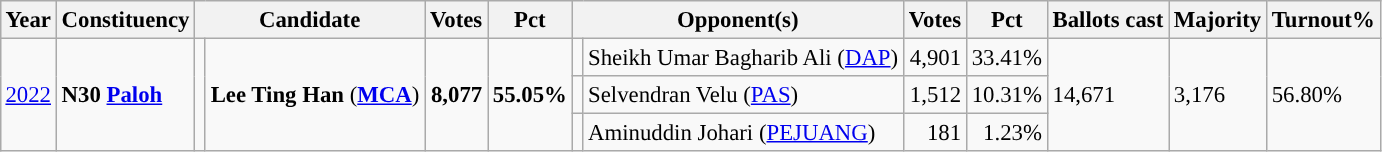<table class="wikitable" style="margin:0.5em ; font-size:95%">
<tr>
<th>Year</th>
<th>Constituency</th>
<th colspan=2>Candidate</th>
<th>Votes</th>
<th>Pct</th>
<th colspan=2>Opponent(s)</th>
<th>Votes</th>
<th>Pct</th>
<th>Ballots cast</th>
<th>Majority</th>
<th>Turnout%</th>
</tr>
<tr>
<td rowspan="3"><a href='#'>2022</a></td>
<td rowspan="3"><strong>N30 <a href='#'>Paloh</a></strong></td>
<td rowspan="3" ></td>
<td rowspan="3"><strong>Lee Ting Han</strong> (<a href='#'><strong>MCA</strong></a>)</td>
<td rowspan="3" align=right><strong>8,077</strong></td>
<td rowspan="3"><strong>55.05%</strong></td>
<td></td>
<td>Sheikh Umar Bagharib Ali (<a href='#'>DAP</a>)</td>
<td align=right>4,901</td>
<td>33.41%</td>
<td rowspan="3">14,671</td>
<td rowspan="3">3,176</td>
<td rowspan="3">56.80%</td>
</tr>
<tr>
<td></td>
<td>Selvendran Velu (<a href='#'>PAS</a>)</td>
<td align=right>1,512</td>
<td>10.31%</td>
</tr>
<tr>
<td></td>
<td>Aminuddin Johari (<a href='#'>PEJUANG</a>)</td>
<td align=right>181</td>
<td align=right>1.23%</td>
</tr>
</table>
